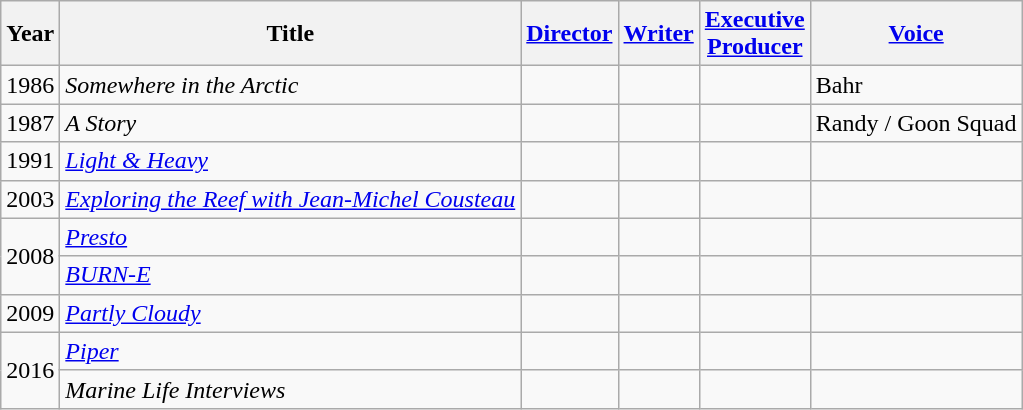<table class="wikitable">
<tr>
<th>Year</th>
<th>Title</th>
<th><a href='#'>Director</a></th>
<th><a href='#'>Writer</a></th>
<th><a href='#'>Executive<br>Producer</a></th>
<th><a href='#'>Voice</a></th>
</tr>
<tr>
<td>1986</td>
<td><em>Somewhere in the Arctic</em></td>
<td></td>
<td></td>
<td></td>
<td>Bahr</td>
</tr>
<tr>
<td>1987</td>
<td><em>A Story</em></td>
<td></td>
<td></td>
<td></td>
<td>Randy / Goon Squad</td>
</tr>
<tr>
<td>1991</td>
<td><em><a href='#'>Light & Heavy</a></em></td>
<td></td>
<td></td>
<td></td>
<td></td>
</tr>
<tr>
<td>2003</td>
<td><em><a href='#'>Exploring the Reef with Jean-Michel Cousteau</a></em></td>
<td></td>
<td></td>
<td></td>
<td></td>
</tr>
<tr>
<td rowspan=2>2008</td>
<td><em><a href='#'>Presto</a></em></td>
<td></td>
<td></td>
<td></td>
<td></td>
</tr>
<tr>
<td><em><a href='#'>BURN-E</a></em></td>
<td></td>
<td></td>
<td></td>
<td></td>
</tr>
<tr>
<td>2009</td>
<td><em><a href='#'>Partly Cloudy</a></em></td>
<td></td>
<td></td>
<td></td>
<td></td>
</tr>
<tr>
<td rowspan=2>2016</td>
<td><em><a href='#'>Piper</a></em></td>
<td></td>
<td></td>
<td></td>
<td></td>
</tr>
<tr>
<td><em>Marine Life Interviews</em></td>
<td></td>
<td></td>
<td></td>
<td></td>
</tr>
</table>
